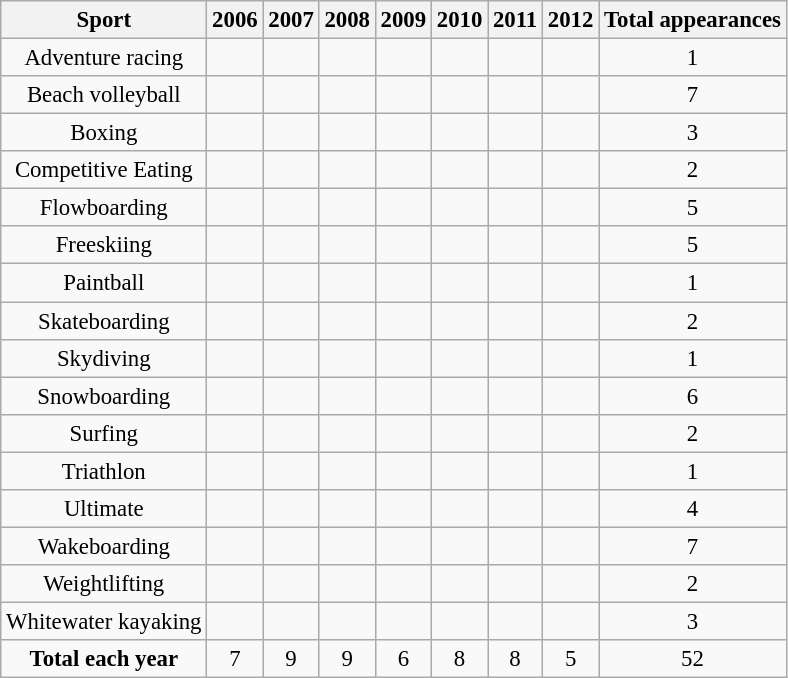<table class="wikitable" style="text-align:center; font-size:95%">
<tr>
<th>Sport</th>
<th>2006</th>
<th>2007</th>
<th>2008</th>
<th>2009</th>
<th>2010</th>
<th>2011</th>
<th>2012</th>
<th>Total appearances</th>
</tr>
<tr>
<td>Adventure racing</td>
<td></td>
<td></td>
<td></td>
<td></td>
<td></td>
<td></td>
<td></td>
<td>1</td>
</tr>
<tr>
<td>Beach volleyball</td>
<td></td>
<td></td>
<td></td>
<td></td>
<td></td>
<td></td>
<td></td>
<td>7</td>
</tr>
<tr>
<td>Boxing</td>
<td></td>
<td></td>
<td></td>
<td></td>
<td></td>
<td></td>
<td></td>
<td>3</td>
</tr>
<tr>
<td>Competitive Eating</td>
<td></td>
<td></td>
<td></td>
<td></td>
<td></td>
<td></td>
<td></td>
<td>2</td>
</tr>
<tr>
<td>Flowboarding</td>
<td></td>
<td></td>
<td></td>
<td></td>
<td></td>
<td></td>
<td></td>
<td>5</td>
</tr>
<tr>
<td>Freeskiing</td>
<td></td>
<td></td>
<td></td>
<td></td>
<td></td>
<td></td>
<td></td>
<td>5</td>
</tr>
<tr>
<td>Paintball</td>
<td></td>
<td></td>
<td></td>
<td></td>
<td></td>
<td></td>
<td></td>
<td>1</td>
</tr>
<tr>
<td>Skateboarding</td>
<td></td>
<td></td>
<td></td>
<td></td>
<td></td>
<td></td>
<td></td>
<td>2</td>
</tr>
<tr>
<td>Skydiving</td>
<td></td>
<td></td>
<td></td>
<td></td>
<td></td>
<td></td>
<td></td>
<td>1</td>
</tr>
<tr>
<td>Snowboarding</td>
<td></td>
<td></td>
<td></td>
<td></td>
<td></td>
<td></td>
<td></td>
<td>6</td>
</tr>
<tr>
<td>Surfing</td>
<td></td>
<td></td>
<td></td>
<td></td>
<td></td>
<td></td>
<td></td>
<td>2</td>
</tr>
<tr>
<td>Triathlon</td>
<td></td>
<td></td>
<td></td>
<td></td>
<td></td>
<td></td>
<td></td>
<td>1</td>
</tr>
<tr>
<td>Ultimate</td>
<td></td>
<td></td>
<td></td>
<td></td>
<td></td>
<td></td>
<td></td>
<td>4</td>
</tr>
<tr>
<td>Wakeboarding</td>
<td></td>
<td></td>
<td></td>
<td></td>
<td></td>
<td></td>
<td></td>
<td>7</td>
</tr>
<tr>
<td>Weightlifting</td>
<td></td>
<td></td>
<td></td>
<td></td>
<td></td>
<td></td>
<td></td>
<td>2</td>
</tr>
<tr>
<td>Whitewater kayaking</td>
<td></td>
<td></td>
<td></td>
<td></td>
<td></td>
<td></td>
<td></td>
<td>3</td>
</tr>
<tr>
<td><strong>Total each year</strong></td>
<td>7</td>
<td>9</td>
<td>9</td>
<td>6</td>
<td>8</td>
<td>8</td>
<td>5</td>
<td>52</td>
</tr>
</table>
